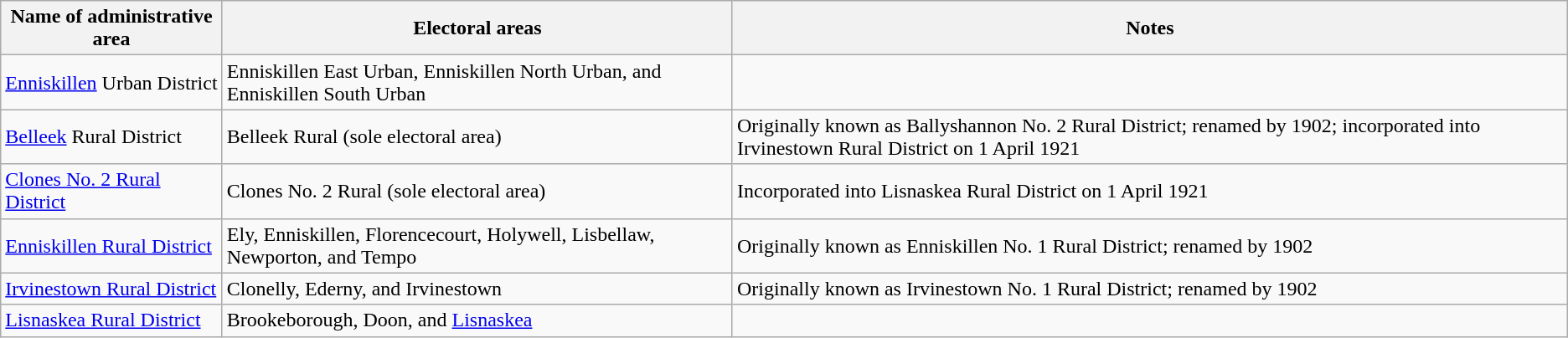<table class="wikitable">
<tr>
<th>Name of administrative area</th>
<th>Electoral areas</th>
<th>Notes</th>
</tr>
<tr>
<td><a href='#'>Enniskillen</a> Urban District</td>
<td>Enniskillen East Urban, Enniskillen North Urban, and Enniskillen South Urban</td>
<td></td>
</tr>
<tr>
<td><a href='#'>Belleek</a> Rural District</td>
<td>Belleek Rural (sole electoral area)</td>
<td>Originally known as Ballyshannon No. 2 Rural District; renamed by 1902; incorporated into Irvinestown Rural District on 1 April 1921</td>
</tr>
<tr>
<td><a href='#'>Clones No. 2 Rural District</a></td>
<td>Clones No. 2 Rural (sole electoral area)</td>
<td>Incorporated into Lisnaskea Rural District on 1 April 1921</td>
</tr>
<tr>
<td><a href='#'>Enniskillen Rural District</a></td>
<td>Ely, Enniskillen, Florencecourt, Holywell, Lisbellaw, Newporton, and Tempo</td>
<td>Originally known as Enniskillen No. 1 Rural District; renamed by 1902</td>
</tr>
<tr>
<td><a href='#'>Irvinestown Rural District</a></td>
<td>Clonelly, Ederny, and Irvinestown</td>
<td>Originally known as Irvinestown No. 1 Rural District; renamed by 1902</td>
</tr>
<tr>
<td><a href='#'>Lisnaskea Rural District</a></td>
<td>Brookeborough, Doon, and <a href='#'>Lisnaskea</a></td>
<td></td>
</tr>
</table>
